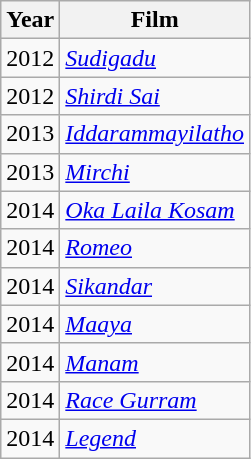<table class="wikitable">
<tr>
<th>Year</th>
<th>Film</th>
</tr>
<tr>
<td>2012</td>
<td><em><a href='#'>Sudigadu</a></em></td>
</tr>
<tr>
<td>2012</td>
<td><em><a href='#'>Shirdi Sai</a></em></td>
</tr>
<tr>
<td>2013</td>
<td><em><a href='#'>Iddarammayilatho</a></em></td>
</tr>
<tr>
<td>2013</td>
<td><em><a href='#'>Mirchi</a></em></td>
</tr>
<tr>
<td>2014</td>
<td><em><a href='#'>Oka Laila Kosam</a></em></td>
</tr>
<tr>
<td>2014</td>
<td><em><a href='#'>Romeo</a></em></td>
</tr>
<tr>
<td>2014</td>
<td><em><a href='#'>Sikandar</a></em></td>
</tr>
<tr>
<td>2014</td>
<td><em><a href='#'>Maaya</a></em></td>
</tr>
<tr>
<td>2014</td>
<td><em><a href='#'>Manam</a></em></td>
</tr>
<tr>
<td>2014</td>
<td><em><a href='#'>Race Gurram</a></em></td>
</tr>
<tr>
<td>2014</td>
<td><em><a href='#'>Legend</a></em></td>
</tr>
</table>
